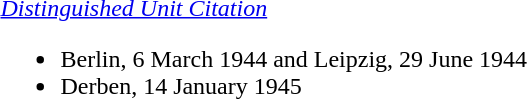<table align=left>
<tr>
<td><br><em><a href='#'>Distinguished Unit Citation</a></em><ul><li>Berlin, 6 March 1944 and Leipzig, 29 June 1944</li><li>Derben, 14 January 1945</li></ul></td>
</tr>
</table>
